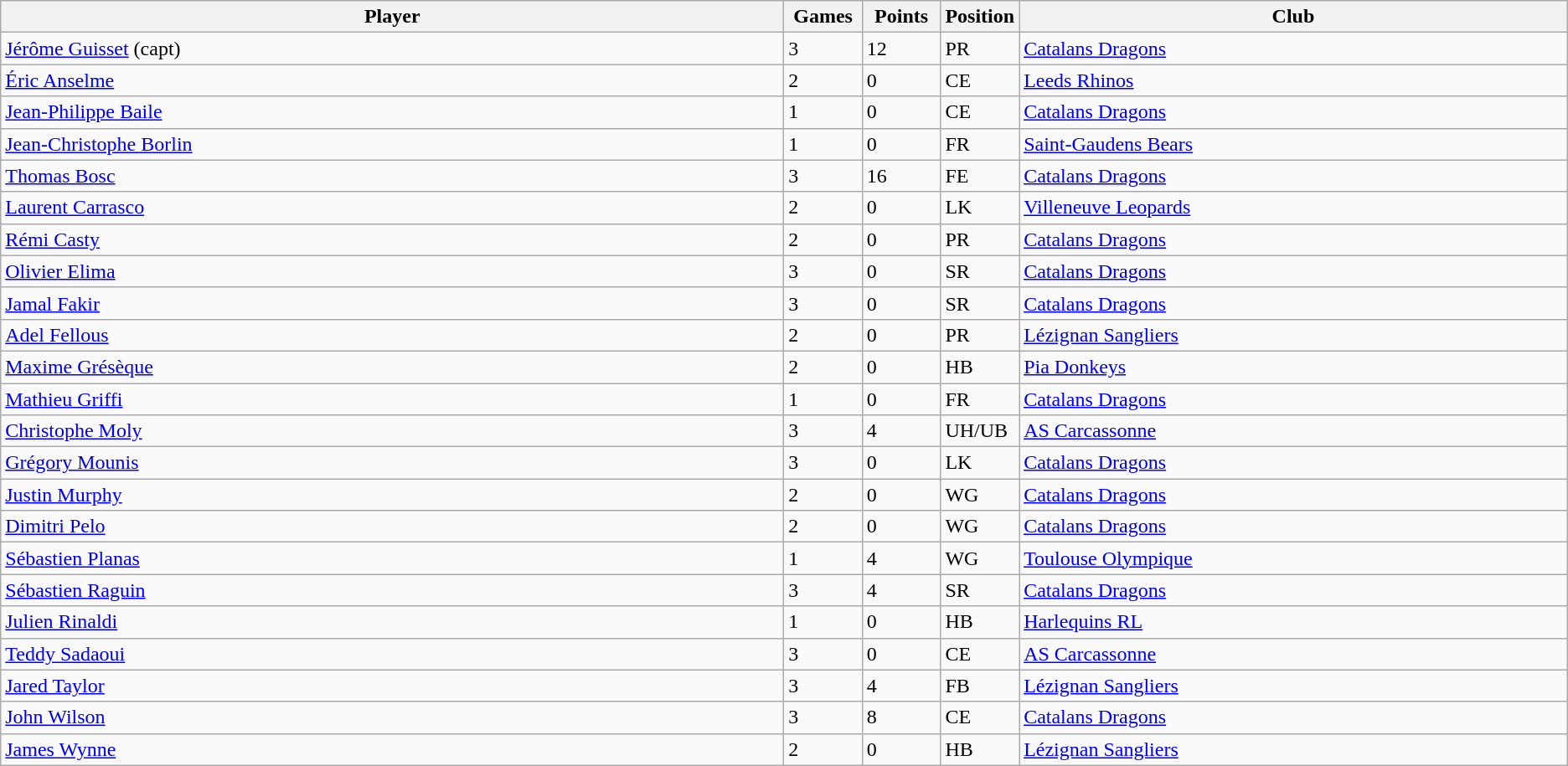<table class="wikitable">
<tr bgcolor=#FFFFFF>
<th !width=25%>Player</th>
<th width=5%>Games</th>
<th width=5%>Points</th>
<th width=5%>Position</th>
<th width=35%>Club</th>
</tr>
<tr>
<td><a href='#'>Jérôme Guisset</a> (capt)</td>
<td>3</td>
<td>12</td>
<td>PR</td>
<td> <a href='#'>Catalans Dragons</a></td>
</tr>
<tr>
<td><a href='#'>Éric Anselme</a></td>
<td>2</td>
<td>0</td>
<td>CE</td>
<td> <a href='#'>Leeds Rhinos</a></td>
</tr>
<tr>
<td><a href='#'>Jean-Philippe Baile</a></td>
<td>1</td>
<td>0</td>
<td>CE</td>
<td> <a href='#'>Catalans Dragons</a></td>
</tr>
<tr>
<td><a href='#'>Jean-Christophe Borlin</a></td>
<td>1</td>
<td>0</td>
<td>FR</td>
<td> <a href='#'>Saint-Gaudens Bears</a></td>
</tr>
<tr>
<td><a href='#'>Thomas Bosc</a></td>
<td>3</td>
<td>16</td>
<td>FE</td>
<td> <a href='#'>Catalans Dragons</a></td>
</tr>
<tr>
<td><a href='#'>Laurent Carrasco</a></td>
<td>2</td>
<td>0</td>
<td>LK</td>
<td> <a href='#'>Villeneuve Leopards</a></td>
</tr>
<tr>
<td><a href='#'>Rémi Casty</a></td>
<td>2</td>
<td>0</td>
<td>PR</td>
<td> <a href='#'>Catalans Dragons</a></td>
</tr>
<tr>
<td><a href='#'>Olivier Elima</a></td>
<td>3</td>
<td>0</td>
<td>SR</td>
<td> <a href='#'>Catalans Dragons</a></td>
</tr>
<tr>
<td><a href='#'>Jamal Fakir</a></td>
<td>3</td>
<td>0</td>
<td>SR</td>
<td> <a href='#'>Catalans Dragons</a></td>
</tr>
<tr>
<td><a href='#'>Adel Fellous</a></td>
<td>2</td>
<td>0</td>
<td>PR</td>
<td> <a href='#'>Lézignan Sangliers</a></td>
</tr>
<tr>
<td><a href='#'>Maxime Grésèque</a></td>
<td>2</td>
<td>0</td>
<td>HB</td>
<td> <a href='#'>Pia Donkeys</a></td>
</tr>
<tr>
<td><a href='#'>Mathieu Griffi</a></td>
<td>1</td>
<td>0</td>
<td>FR</td>
<td> <a href='#'>Catalans Dragons</a></td>
</tr>
<tr>
<td><a href='#'>Christophe Moly</a></td>
<td>3</td>
<td>4</td>
<td>UH/UB</td>
<td> <a href='#'>AS Carcassonne</a></td>
</tr>
<tr>
<td><a href='#'>Grégory Mounis</a></td>
<td>3</td>
<td>0</td>
<td>LK</td>
<td> <a href='#'>Catalans Dragons</a></td>
</tr>
<tr>
<td><a href='#'>Justin Murphy</a></td>
<td>2</td>
<td>0</td>
<td>WG</td>
<td> <a href='#'>Catalans Dragons</a></td>
</tr>
<tr>
<td><a href='#'>Dimitri Pelo</a></td>
<td>2</td>
<td>0</td>
<td>WG</td>
<td> <a href='#'>Catalans Dragons</a></td>
</tr>
<tr>
<td><a href='#'>Sébastien Planas</a></td>
<td>1</td>
<td>4</td>
<td>WG</td>
<td> <a href='#'>Toulouse Olympique</a></td>
</tr>
<tr>
<td><a href='#'>Sébastien Raguin</a></td>
<td>3</td>
<td>4</td>
<td>SR</td>
<td> <a href='#'>Catalans Dragons</a></td>
</tr>
<tr>
<td><a href='#'>Julien Rinaldi</a></td>
<td>1</td>
<td>0</td>
<td>HB</td>
<td> <a href='#'>Harlequins RL</a></td>
</tr>
<tr>
<td><a href='#'>Teddy Sadaoui</a></td>
<td>3</td>
<td>0</td>
<td>CE</td>
<td> <a href='#'>AS Carcassonne</a></td>
</tr>
<tr>
<td><a href='#'>Jared Taylor</a></td>
<td>3</td>
<td>4</td>
<td>FB</td>
<td> <a href='#'>Lézignan Sangliers</a></td>
</tr>
<tr>
<td><a href='#'>John Wilson</a></td>
<td>3</td>
<td>8</td>
<td>CE</td>
<td> <a href='#'>Catalans Dragons</a></td>
</tr>
<tr>
<td><a href='#'>James Wynne</a></td>
<td>2</td>
<td>0</td>
<td>HB</td>
<td> <a href='#'>Lézignan Sangliers</a></td>
</tr>
</table>
